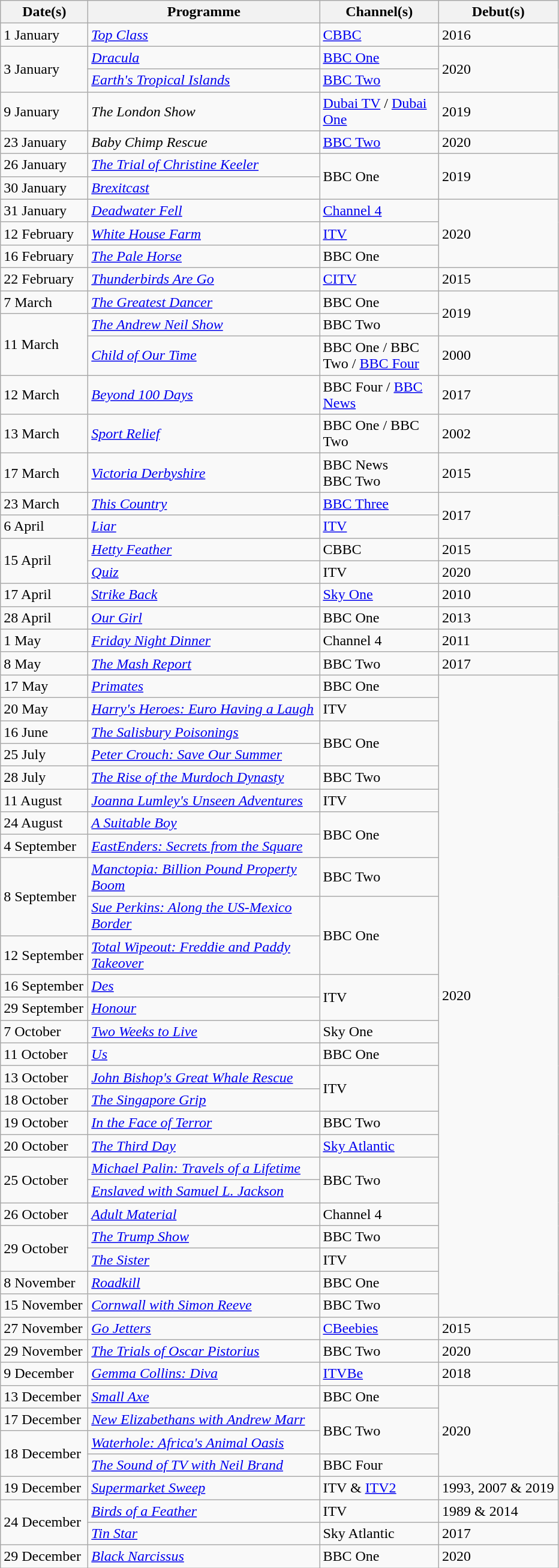<table class="wikitable">
<tr>
<th width=90>Date(s)</th>
<th width=250>Programme</th>
<th width=125>Channel(s)</th>
<th width=125>Debut(s)</th>
</tr>
<tr>
<td>1 January</td>
<td><em><a href='#'>Top Class</a></em></td>
<td><a href='#'>CBBC</a></td>
<td>2016</td>
</tr>
<tr>
<td rowspan="2">3 January</td>
<td><em><a href='#'>Dracula</a></em></td>
<td><a href='#'>BBC One</a></td>
<td rowspan="2">2020</td>
</tr>
<tr>
<td><em><a href='#'>Earth's Tropical Islands</a></em></td>
<td><a href='#'>BBC Two</a></td>
</tr>
<tr>
<td>9 January</td>
<td><em>The London Show</em></td>
<td><a href='#'>Dubai TV</a> / <a href='#'>Dubai One</a></td>
<td>2019</td>
</tr>
<tr>
<td>23 January</td>
<td><em>Baby Chimp Rescue</em></td>
<td><a href='#'>BBC Two</a></td>
<td>2020</td>
</tr>
<tr>
<td>26 January</td>
<td><em><a href='#'>The Trial of Christine Keeler</a></em></td>
<td rowspan="2">BBC One</td>
<td rowspan="2">2019</td>
</tr>
<tr>
<td>30 January</td>
<td><em><a href='#'>Brexitcast</a></em></td>
</tr>
<tr>
<td>31 January</td>
<td><em><a href='#'>Deadwater Fell</a></em></td>
<td><a href='#'>Channel 4</a></td>
<td rowspan="3">2020</td>
</tr>
<tr>
<td>12 February</td>
<td><em><a href='#'>White House Farm</a></em></td>
<td><a href='#'>ITV</a></td>
</tr>
<tr>
<td>16 February</td>
<td><em><a href='#'>The Pale Horse</a></em></td>
<td>BBC One</td>
</tr>
<tr>
<td>22 February</td>
<td><em><a href='#'>Thunderbirds Are Go</a></em></td>
<td><a href='#'>CITV</a></td>
<td>2015</td>
</tr>
<tr>
<td>7 March</td>
<td><em><a href='#'>The Greatest Dancer</a></em></td>
<td>BBC One</td>
<td rowspan="2">2019</td>
</tr>
<tr>
<td rowspan="2">11 March</td>
<td><em><a href='#'>The Andrew Neil Show</a></em></td>
<td>BBC Two</td>
</tr>
<tr>
<td><em><a href='#'>Child of Our Time</a></em></td>
<td>BBC One / BBC Two / <a href='#'>BBC Four</a></td>
<td>2000</td>
</tr>
<tr>
<td>12 March</td>
<td><em><a href='#'>Beyond 100 Days</a></em></td>
<td>BBC Four / <a href='#'>BBC News</a></td>
<td>2017</td>
</tr>
<tr>
<td>13 March</td>
<td><em><a href='#'>Sport Relief</a></em></td>
<td>BBC One / BBC Two</td>
<td>2002</td>
</tr>
<tr>
<td>17 March</td>
<td><em><a href='#'>Victoria Derbyshire</a></em></td>
<td>BBC News <br> BBC Two</td>
<td>2015</td>
</tr>
<tr>
<td>23 March</td>
<td><em><a href='#'>This Country</a></em></td>
<td><a href='#'>BBC Three</a></td>
<td rowspan="2">2017</td>
</tr>
<tr>
<td>6 April</td>
<td><em><a href='#'>Liar</a></em></td>
<td><a href='#'>ITV</a></td>
</tr>
<tr>
<td rowspan="2">15 April</td>
<td><em><a href='#'>Hetty Feather</a></em></td>
<td>CBBC</td>
<td>2015</td>
</tr>
<tr>
<td><em><a href='#'>Quiz</a></em></td>
<td>ITV</td>
<td>2020</td>
</tr>
<tr>
<td>17 April</td>
<td><em><a href='#'>Strike Back</a></em></td>
<td><a href='#'>Sky One</a></td>
<td>2010</td>
</tr>
<tr>
<td>28 April</td>
<td><em><a href='#'>Our Girl</a></em></td>
<td>BBC One</td>
<td>2013</td>
</tr>
<tr>
<td>1 May</td>
<td><em><a href='#'>Friday Night Dinner</a></em></td>
<td>Channel 4</td>
<td>2011</td>
</tr>
<tr>
<td>8 May</td>
<td><em><a href='#'>The Mash Report</a></em></td>
<td>BBC Two</td>
<td>2017</td>
</tr>
<tr>
<td>17 May</td>
<td><em><a href='#'>Primates</a></em></td>
<td>BBC One</td>
<td rowspan="26">2020</td>
</tr>
<tr>
<td>20 May</td>
<td><em><a href='#'>Harry's Heroes: Euro Having a Laugh</a></em></td>
<td>ITV</td>
</tr>
<tr>
<td>16 June</td>
<td><em><a href='#'>The Salisbury Poisonings</a></em></td>
<td rowspan="2">BBC One</td>
</tr>
<tr>
<td>25 July</td>
<td><em><a href='#'>Peter Crouch: Save Our Summer</a></em></td>
</tr>
<tr>
<td>28 July</td>
<td><em><a href='#'>The Rise of the Murdoch Dynasty</a></em></td>
<td>BBC Two</td>
</tr>
<tr>
<td>11 August</td>
<td><em><a href='#'>Joanna Lumley's Unseen Adventures</a></em></td>
<td>ITV</td>
</tr>
<tr>
<td>24 August</td>
<td><em><a href='#'>A Suitable Boy</a></em></td>
<td rowspan="2">BBC One</td>
</tr>
<tr>
<td>4 September</td>
<td><em><a href='#'>EastEnders: Secrets from the Square</a></em></td>
</tr>
<tr>
<td rowspan="2">8 September</td>
<td><em><a href='#'>Manctopia: Billion Pound Property Boom</a></em></td>
<td>BBC Two</td>
</tr>
<tr>
<td><em><a href='#'>Sue Perkins: Along the US-Mexico Border</a></em></td>
<td rowspan="2">BBC One</td>
</tr>
<tr>
<td>12 September</td>
<td><em><a href='#'>Total Wipeout: Freddie and Paddy Takeover</a></em></td>
</tr>
<tr>
<td>16 September</td>
<td><em><a href='#'>Des</a></em></td>
<td rowspan="2">ITV</td>
</tr>
<tr>
<td>29 September</td>
<td><em><a href='#'>Honour</a></em></td>
</tr>
<tr>
<td>7 October</td>
<td><em><a href='#'>Two Weeks to Live</a></em></td>
<td>Sky One</td>
</tr>
<tr>
<td>11 October</td>
<td><em><a href='#'>Us</a></em></td>
<td>BBC One</td>
</tr>
<tr>
<td>13 October</td>
<td><em><a href='#'>John Bishop's Great Whale Rescue</a></em></td>
<td rowspan="2">ITV</td>
</tr>
<tr>
<td>18 October</td>
<td><em><a href='#'>The Singapore Grip</a></em></td>
</tr>
<tr>
<td>19 October</td>
<td><em><a href='#'>In the Face of Terror</a></em></td>
<td>BBC Two</td>
</tr>
<tr>
<td>20 October</td>
<td><em><a href='#'>The Third Day</a></em></td>
<td><a href='#'>Sky Atlantic</a></td>
</tr>
<tr>
<td rowspan="2">25 October</td>
<td><em><a href='#'>Michael Palin: Travels of a Lifetime</a></em></td>
<td rowspan="2">BBC Two</td>
</tr>
<tr>
<td><em><a href='#'>Enslaved with Samuel L. Jackson</a></em></td>
</tr>
<tr>
<td>26 October</td>
<td><em><a href='#'>Adult Material</a></em></td>
<td>Channel 4</td>
</tr>
<tr>
<td rowspan="2">29 October</td>
<td><em><a href='#'>The Trump Show</a></em></td>
<td>BBC Two</td>
</tr>
<tr>
<td><em><a href='#'>The Sister</a></em></td>
<td>ITV</td>
</tr>
<tr>
<td>8 November</td>
<td><em><a href='#'>Roadkill</a></em></td>
<td>BBC One</td>
</tr>
<tr>
<td>15 November</td>
<td><em><a href='#'>Cornwall with Simon Reeve</a></em></td>
<td>BBC Two</td>
</tr>
<tr>
<td>27 November</td>
<td><em><a href='#'>Go Jetters</a></em></td>
<td><a href='#'>CBeebies</a></td>
<td>2015</td>
</tr>
<tr>
<td>29 November</td>
<td><em><a href='#'>The Trials of Oscar Pistorius</a></em></td>
<td>BBC Two</td>
<td>2020</td>
</tr>
<tr>
<td>9 December</td>
<td><em><a href='#'>Gemma Collins: Diva</a></em></td>
<td><a href='#'>ITVBe</a></td>
<td>2018</td>
</tr>
<tr>
<td>13 December</td>
<td><em><a href='#'>Small Axe</a></em></td>
<td>BBC One</td>
<td rowspan="4">2020</td>
</tr>
<tr>
<td>17 December</td>
<td><em><a href='#'>New Elizabethans with Andrew Marr</a></em></td>
<td rowspan="2">BBC Two</td>
</tr>
<tr>
<td rowspan="2">18 December</td>
<td><em><a href='#'>Waterhole: Africa's Animal Oasis</a></em></td>
</tr>
<tr>
<td><em><a href='#'>The Sound of TV with Neil Brand</a></em></td>
<td>BBC Four</td>
</tr>
<tr>
<td>19 December</td>
<td><em><a href='#'>Supermarket Sweep</a></em></td>
<td>ITV & <a href='#'>ITV2</a></td>
<td>1993, 2007 & 2019</td>
</tr>
<tr>
<td rowspan="2">24 December</td>
<td><em><a href='#'>Birds of a Feather</a></em></td>
<td>ITV</td>
<td>1989 & 2014</td>
</tr>
<tr>
<td><em><a href='#'>Tin Star</a></em></td>
<td>Sky Atlantic</td>
<td>2017</td>
</tr>
<tr>
<td>29 December</td>
<td><em><a href='#'>Black Narcissus</a></em></td>
<td>BBC One</td>
<td>2020</td>
</tr>
</table>
